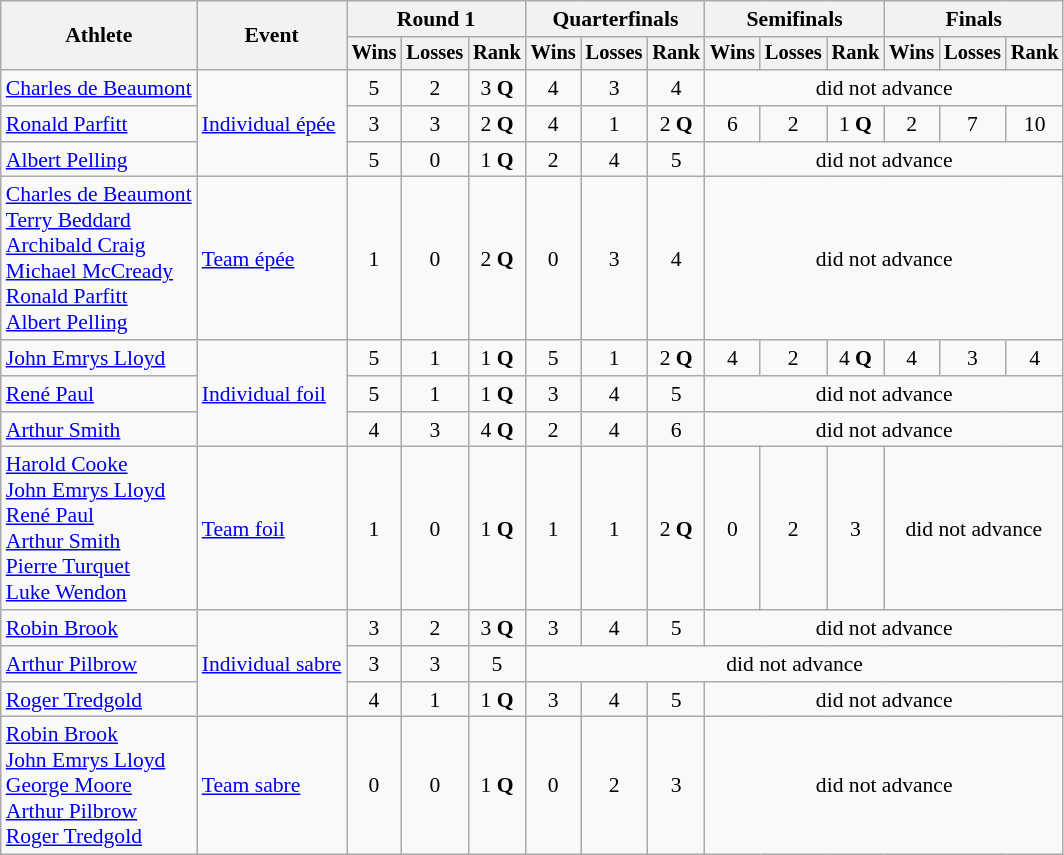<table class=wikitable style=font-size:90%;text-align:center>
<tr>
<th rowspan=2>Athlete</th>
<th rowspan=2>Event</th>
<th colspan=3>Round 1</th>
<th colspan=3>Quarterfinals</th>
<th colspan=3>Semifinals</th>
<th colspan=3>Finals</th>
</tr>
<tr style=font-size:95%>
<th>Wins</th>
<th>Losses</th>
<th>Rank</th>
<th>Wins</th>
<th>Losses</th>
<th>Rank</th>
<th>Wins</th>
<th>Losses</th>
<th>Rank</th>
<th>Wins</th>
<th>Losses</th>
<th>Rank</th>
</tr>
<tr>
<td align=left><a href='#'>Charles de Beaumont</a></td>
<td align=left rowspan=3><a href='#'>Individual épée</a></td>
<td>5</td>
<td>2</td>
<td>3 <strong>Q</strong></td>
<td>4</td>
<td>3</td>
<td>4</td>
<td colspan=6>did not advance</td>
</tr>
<tr>
<td align=left><a href='#'>Ronald Parfitt</a></td>
<td>3</td>
<td>3</td>
<td>2 <strong>Q</strong></td>
<td>4</td>
<td>1</td>
<td>2 <strong>Q</strong></td>
<td>6</td>
<td>2</td>
<td>1 <strong>Q</strong></td>
<td>2</td>
<td>7</td>
<td>10</td>
</tr>
<tr>
<td align=left><a href='#'>Albert Pelling</a></td>
<td>5</td>
<td>0</td>
<td>1 <strong>Q</strong></td>
<td>2</td>
<td>4</td>
<td>5</td>
<td colspan=6>did not advance</td>
</tr>
<tr>
<td align=left><a href='#'>Charles de Beaumont</a><br><a href='#'>Terry Beddard</a><br><a href='#'>Archibald Craig</a><br><a href='#'>Michael McCready</a><br><a href='#'>Ronald Parfitt</a><br><a href='#'>Albert Pelling</a></td>
<td align=left><a href='#'>Team épée</a></td>
<td>1</td>
<td>0</td>
<td>2 <strong>Q</strong></td>
<td>0</td>
<td>3</td>
<td>4</td>
<td colspan=6>did not advance</td>
</tr>
<tr>
<td align=left><a href='#'>John Emrys Lloyd</a></td>
<td align=left rowspan=3><a href='#'>Individual foil</a></td>
<td>5</td>
<td>1</td>
<td>1 <strong>Q</strong></td>
<td>5</td>
<td>1</td>
<td>2 <strong>Q</strong></td>
<td>4</td>
<td>2</td>
<td>4 <strong>Q</strong></td>
<td>4</td>
<td>3</td>
<td>4</td>
</tr>
<tr>
<td align=left><a href='#'>René Paul</a></td>
<td>5</td>
<td>1</td>
<td>1 <strong>Q</strong></td>
<td>3</td>
<td>4</td>
<td>5</td>
<td colspan=6>did not advance</td>
</tr>
<tr>
<td align=left><a href='#'>Arthur Smith</a></td>
<td>4</td>
<td>3</td>
<td>4 <strong>Q</strong></td>
<td>2</td>
<td>4</td>
<td>6</td>
<td colspan=6>did not advance</td>
</tr>
<tr>
<td align=left><a href='#'>Harold Cooke</a><br><a href='#'>John Emrys Lloyd</a><br><a href='#'>René Paul</a><br><a href='#'>Arthur Smith</a><br><a href='#'>Pierre Turquet</a><br><a href='#'>Luke Wendon</a></td>
<td align=left><a href='#'>Team foil</a></td>
<td>1</td>
<td>0</td>
<td>1 <strong>Q</strong></td>
<td>1</td>
<td>1</td>
<td>2 <strong>Q</strong></td>
<td>0</td>
<td>2</td>
<td>3</td>
<td colspan=3>did not advance</td>
</tr>
<tr>
<td align=left><a href='#'>Robin Brook</a></td>
<td align=left rowspan=3><a href='#'>Individual sabre</a></td>
<td>3</td>
<td>2</td>
<td>3 <strong>Q</strong></td>
<td>3</td>
<td>4</td>
<td>5</td>
<td colspan=6>did not advance</td>
</tr>
<tr>
<td align=left><a href='#'>Arthur Pilbrow</a></td>
<td>3</td>
<td>3</td>
<td>5</td>
<td colspan=9>did not advance</td>
</tr>
<tr>
<td align=left><a href='#'>Roger Tredgold</a></td>
<td>4</td>
<td>1</td>
<td>1 <strong>Q</strong></td>
<td>3</td>
<td>4</td>
<td>5</td>
<td colspan=6>did not advance</td>
</tr>
<tr>
<td align=left><a href='#'>Robin Brook</a><br><a href='#'>John Emrys Lloyd</a><br><a href='#'>George Moore</a><br><a href='#'>Arthur Pilbrow</a><br><a href='#'>Roger Tredgold</a></td>
<td align=left><a href='#'>Team sabre</a></td>
<td>0</td>
<td>0</td>
<td>1 <strong>Q</strong></td>
<td>0</td>
<td>2</td>
<td>3</td>
<td colspan=6>did not advance</td>
</tr>
</table>
